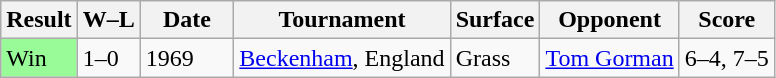<table class="sortable wikitable">
<tr>
<th>Result</th>
<th class="unsortable">W–L</th>
<th style="width:55px">Date</th>
<th>Tournament</th>
<th>Surface</th>
<th>Opponent</th>
<th class="unsortable">Score</th>
</tr>
<tr>
<td style="background:#98fb98;">Win</td>
<td>1–0</td>
<td>1969</td>
<td><a href='#'>Beckenham</a>, England</td>
<td>Grass</td>
<td> <a href='#'>Tom Gorman</a></td>
<td>6–4, 7–5</td>
</tr>
</table>
